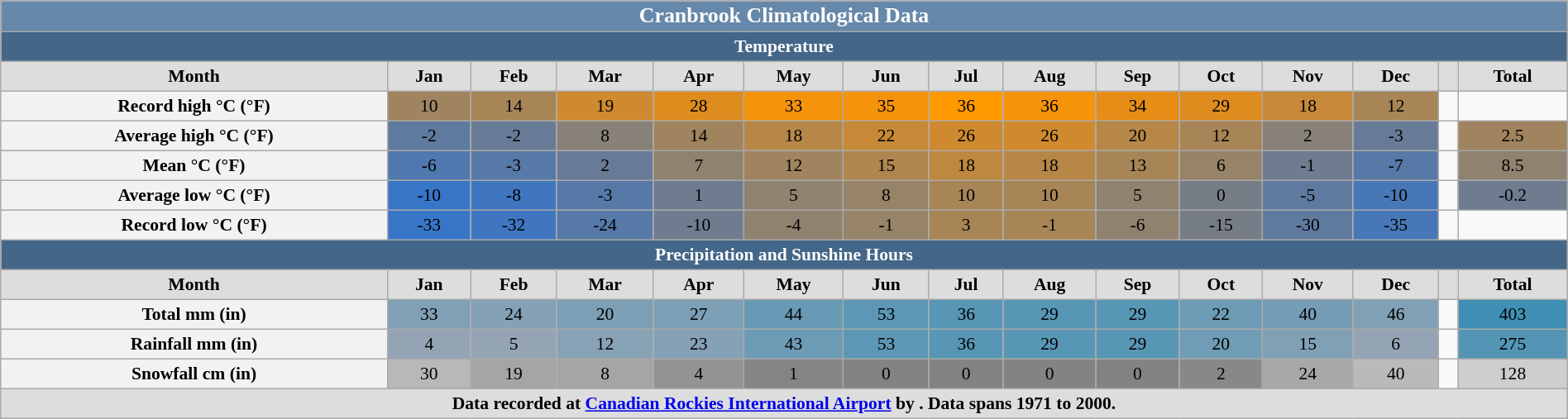<table class="wikitable collapsible" style="font-size:90%;width:100%;border:0px;text-align:center;line-height:120%;">
<tr>
<th colspan= "15" style="background: #6688AA; color: white;"><big>Cranbrook Climatological Data</big></th>
</tr>
<tr>
<th colspan= "15" style="background: #446688; color: white;">Temperature</th>
</tr>
<tr>
<th style="background: #DDDDDD;" height="16">Month</th>
<th style="background: #DDDDDD;">Jan</th>
<th style="background: #DDDDDD;">Feb</th>
<th style="background: #DDDDDD;">Mar</th>
<th style="background: #DDDDDD;">Apr</th>
<th style="background: #DDDDDD;">May</th>
<th style="background: #DDDDDD;">Jun</th>
<th style="background: #DDDDDD;">Jul</th>
<th style="background: #DDDDDD;">Aug</th>
<th style="background: #DDDDDD;">Sep</th>
<th style="background: #DDDDDD;">Oct</th>
<th style="background: #DDDDDD;">Nov</th>
<th style="background: #DDDDDD;">Dec</th>
<th style="background: #DDDDDD;"></th>
<th style="background: #DDDDDD;">Total</th>
</tr>
<tr>
<th height="16;">Record high °C (°F)</th>
<td style="background: #9F845F; color: black;">10</td>
<td style="background: #A78557; color: black;">14</td>
<td style="background: #CF8A2F; color: black;">19</td>
<td style="background: #DF8C1F; color: black;">28</td>
<td style="background: #F5930A; color: black;">33</td>
<td style="background: #F5930A; color: black;">35</td>
<td style="background: #FF9900; color: black;">36</td>
<td style="background: #F5930A; color: black;">36</td>
<td style="background: #E78D17; color: black;">34</td>
<td style="background: #DF8C1F; color: black;">29</td>
<td style="background: #C78937; color: black;">18</td>
<td style="background: #A78557; color: black;">12</td>
<td></td>
<td></td>
</tr>
<tr>
<th height="16;">Average high °C (°F)</th>
<td style="background: #5F7A9F; color: black;">-2</td>
<td style="background: #677B97; color: black;">-2</td>
<td style="background: #878177; color: black;">8</td>
<td style="background: #9F845F; color: black;">14</td>
<td style="background: #B78747; color: black;">18</td>
<td style="background: #C78937; color: black;">22</td>
<td style="background: #CF8A2F; color: black;">26</td>
<td style="background: #CF8A2F; color: black;">26</td>
<td style="background: #B78747; color: black;">20</td>
<td style="background: #A78557; color: black;">12</td>
<td style="background: #878177; color: black;">2</td>
<td style="background: #677B97; color: black;">-3</td>
<td></td>
<td style="background: #9F845F; color: black;">2.5</td>
</tr>
<tr>
<th height="16;">Mean °C (°F)</th>
<td style="background: #4F78AF; color: black;">-6</td>
<td style="background: #5779A7; color: black;">-3</td>
<td style="background: #677B97; color: black;">2</td>
<td style="background: #8F826F; color: black;">7</td>
<td style="background: #9F845F; color: black;">12</td>
<td style="background: #AF864F; color: black;">15</td>
<td style="background: #BF883F; color: black;">18</td>
<td style="background: #B78747; color: black;">18</td>
<td style="background: #A78557; color: black;">13</td>
<td style="background: #978367; color: black;">6</td>
<td style="background: #6F7C8F; color: black;">-1</td>
<td style="background: #5779A7; color: black;">-7</td>
<td></td>
<td style="background: #8F826F; color: black;">8.5</td>
</tr>
<tr>
<th height="16;">Average low °C (°F)</th>
<td style="background: #3775C7; color: black;">-10</td>
<td style="background: #3F76BF; color: black;">-8</td>
<td style="background: #5779A7; color: black;">-3</td>
<td style="background: #6F7C8F; color: black;">1</td>
<td style="background: #8F826F; color: black;">5</td>
<td style="background: #978367; color: black;">8</td>
<td style="background: #A78557; color: black;">10</td>
<td style="background: #A78557; color: black;">10</td>
<td style="background: #8F826F; color: black;">5</td>
<td style="background: #777D87; color: black;">0</td>
<td style="background: #5F7A9F; color: black;">-5</td>
<td style="background: #4777B7; color: black;">-10</td>
<td></td>
<td style="background: #6F7C8F; color: black;">-0.2</td>
</tr>
<tr>
<th height="16;">Record low °C (°F)</th>
<td style="background: #3775C7; color: black;">-33</td>
<td style="background: #3F76BF; color: black;">-32</td>
<td style="background: #5779A7; color: black;">-24</td>
<td style="background: #6F7C8F; color: black;">-10</td>
<td style="background: #8F826F; color: black;">-4</td>
<td style="background: #978367; color: black;">-1</td>
<td style="background: #A78557; color: black;">3</td>
<td style="background: #A78557; color: black;">-1</td>
<td style="background: #8F826F; color: black;">-6</td>
<td style="background: #777D87; color: black;">-15</td>
<td style="background: #5F7A9F; color: black;">-30</td>
<td style="background: #4777B7; color: black;">-35</td>
<td></td>
<td></td>
</tr>
<tr>
<th colspan= "15" style="background: #446688; color: white;">Precipitation and Sunshine Hours</th>
</tr>
<tr>
<th style="background: #DDDDDD;" height="16">Month</th>
<th style="background: #DDDDDD;">Jan</th>
<th style="background: #DDDDDD;">Feb</th>
<th style="background: #DDDDDD;">Mar</th>
<th style="background: #DDDDDD;">Apr</th>
<th style="background: #DDDDDD;">May</th>
<th style="background: #DDDDDD;">Jun</th>
<th style="background: #DDDDDD;">Jul</th>
<th style="background: #DDDDDD;">Aug</th>
<th style="background: #DDDDDD;">Sep</th>
<th style="background: #DDDDDD;">Oct</th>
<th style="background: #DDDDDD;">Nov</th>
<th style="background: #DDDDDD;">Dec</th>
<th style="background: #DDDDDD;"></th>
<th style="background: #DDDDDD;">Total</th>
</tr>
<tr>
<th height="16;">Total mm (in)</th>
<td style="background: #80A0B5; color: black;">33</td>
<td style="background: #84A1B5; color: black;">24</td>
<td style="background: #7C9FB5; color: black;">20</td>
<td style="background: #7C9FB5; color: black;">27</td>
<td style="background: #689AB5; color: black;">44</td>
<td style="background: #5C97B5; color: black;">53</td>
<td style="background: #5896B5; color: black;">36</td>
<td style="background: #5896B5; color: black;">29</td>
<td style="background: #5896B5; color: black;">29</td>
<td style="background: #6C9BB5; color: black;">22</td>
<td style="background: #749DB5; color: black;">40</td>
<td style="background: #80A0B5; color: black;">46</td>
<td></td>
<td style="background: #4090B5; color: black;">403</td>
</tr>
<tr>
<th height="16;">Rainfall mm (in)</th>
<td style="background: #94A4B5; color: black;">4</td>
<td style="background: #94A4B5; color: black;">5</td>
<td style="background: #88A2B5; color: black;">12</td>
<td style="background: #84A1B5; color: black;">23</td>
<td style="background: #6C9BB5; color: black;">43</td>
<td style="background: #5C97B5; color: black;">53</td>
<td style="background: #5896B5; color: black;">36</td>
<td style="background: #5896B5; color: black;">29</td>
<td style="background: #5896B5; color: black;">29</td>
<td style="background: #709CB5; color: black;">20</td>
<td style="background: #80A0B5; color: black;">15</td>
<td style="background: #94A4B5; color: black;">6</td>
<td></td>
<td style="background: #5495B5; color: black;">275</td>
</tr>
<tr>
<th height="16;">Snowfall cm (in)</th>
<td style="background: #B8B8B8; color: black;">30</td>
<td style="background: #A5A5A5; color: black;">19</td>
<td style="background: #A5A5A5; color: black;">8</td>
<td style="background: #939393; color: black;">4</td>
<td style="background: #858585; color: black;">1</td>
<td style="background: #838383; color: black;">0</td>
<td style="background: #838383; color: black;">0</td>
<td style="background: #838383; color: black;">0</td>
<td style="background: #838383; color: black;">0</td>
<td style="background: #888888; color: black;">2</td>
<td style="background: #A8A8A8; color: black;">24</td>
<td style="background: #BABABA; color: black;">40</td>
<td></td>
<td style="background: #CECECE; color: black;">128</td>
</tr>
<tr>
<th colspan= "15" style="background: #DDDDDD;">Data recorded at <a href='#'>Canadian Rockies International Airport</a> by . Data spans 1971 to 2000.</th>
</tr>
</table>
